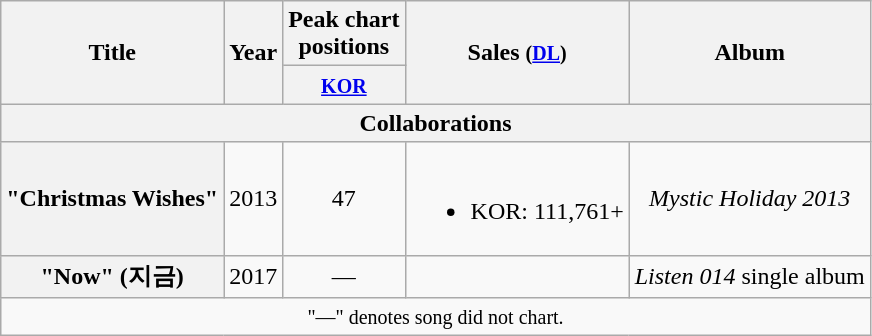<table class="wikitable plainrowheaders" style="text-align:center;">
<tr>
<th scope="col" rowspan="2">Title</th>
<th scope="col" rowspan="2">Year</th>
<th scope="col" colspan="1">Peak chart <br> positions</th>
<th scope="col" rowspan="2">Sales <small>(<a href='#'>DL</a>)</small></th>
<th scope="col" rowspan="2">Album</th>
</tr>
<tr>
<th><small><a href='#'>KOR</a></small><br></th>
</tr>
<tr>
<th scope="col" colspan="5">Collaborations</th>
</tr>
<tr>
<th scope="row">"Christmas Wishes"<br></th>
<td>2013</td>
<td>47</td>
<td><br><ul><li>KOR: 111,761+</li></ul></td>
<td><em>Mystic Holiday 2013</em></td>
</tr>
<tr>
<th scope="row">"Now" (지금)<br></th>
<td>2017</td>
<td>—</td>
<td></td>
<td><em>Listen 014</em> single album</td>
</tr>
<tr>
<td colspan="5" align="center"><small>"—" denotes song did not chart.</small></td>
</tr>
</table>
